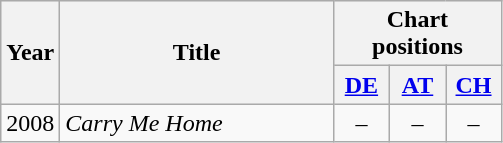<table class="wikitable">
<tr style="background:#efefef;">
<th style="width:28px;" rowspan="2">Year</th>
<th style="width:175px;" rowspan="2">Title</th>
<th colspan="3">Chart positions</th>
</tr>
<tr style="background:#efefef;">
<th style="width:30px;"><a href='#'>DE</a></th>
<th style="width:30px;"><a href='#'>AT</a></th>
<th style="width:30px;"><a href='#'>CH</a></th>
</tr>
<tr>
<td>2008</td>
<td><em>Carry Me Home</em></td>
<td style="text-align:center;" >–</td>
<td style="text-align:center;" >–</td>
<td style="text-align:center;" >–</td>
</tr>
</table>
